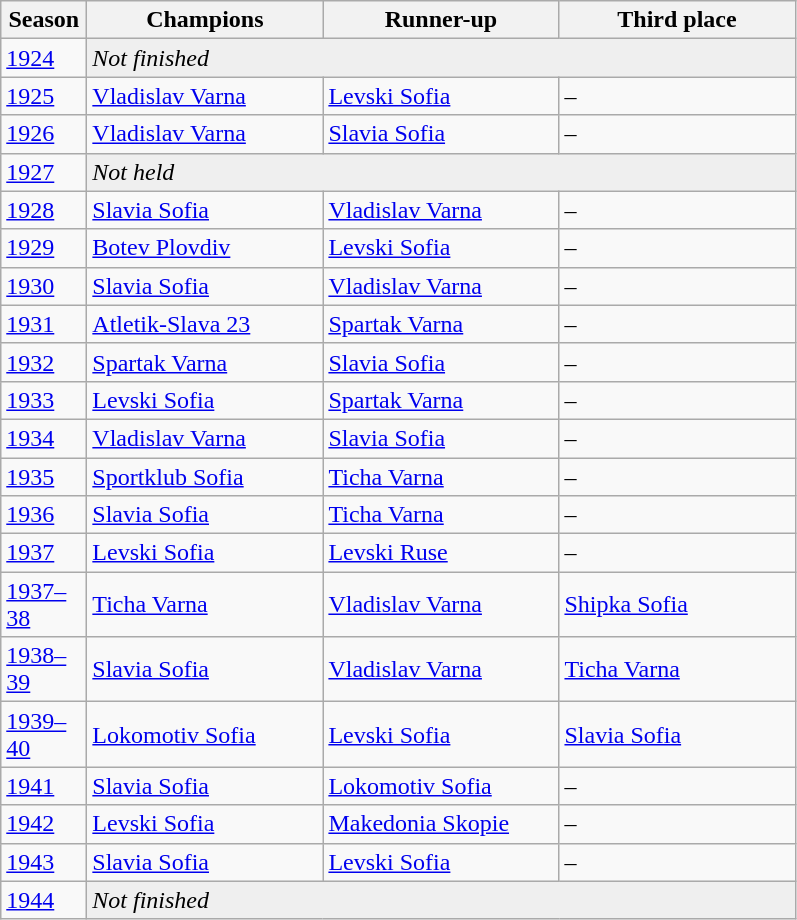<table class="sortable wikitable">
<tr>
<th width=50>Season</th>
<th width=150>Champions </th>
<th width=150>Runner-up</th>
<th width=150>Third place</th>
</tr>
<tr>
<td align=left><a href='#'>1924</a></td>
<td colspan="3" style=background:#efefef><em>Not finished</em></td>
</tr>
<tr>
<td align=left><a href='#'>1925</a></td>
<td><a href='#'>Vladislav Varna</a> </td>
<td><a href='#'>Levski Sofia</a></td>
<td>–</td>
</tr>
<tr>
<td align=left><a href='#'>1926</a></td>
<td><a href='#'>Vladislav Varna</a> </td>
<td><a href='#'>Slavia Sofia</a></td>
<td>–</td>
</tr>
<tr>
<td align=left><a href='#'>1927</a></td>
<td colspan="3" style=background:#efefef><em>Not held</em></td>
</tr>
<tr>
<td align=left><a href='#'>1928</a></td>
<td><a href='#'>Slavia Sofia</a> </td>
<td><a href='#'>Vladislav Varna</a></td>
<td>–</td>
</tr>
<tr>
<td align=left><a href='#'>1929</a></td>
<td><a href='#'>Botev Plovdiv</a> </td>
<td><a href='#'>Levski Sofia</a></td>
<td>–</td>
</tr>
<tr>
<td align=left><a href='#'>1930</a></td>
<td><a href='#'>Slavia Sofia</a> </td>
<td><a href='#'>Vladislav Varna</a></td>
<td>–</td>
</tr>
<tr>
<td align=left><a href='#'>1931</a></td>
<td><a href='#'>Atletik-Slava 23</a> </td>
<td><a href='#'>Spartak Varna</a></td>
<td>–</td>
</tr>
<tr>
<td align=left><a href='#'>1932</a></td>
<td><a href='#'>Spartak Varna</a> </td>
<td><a href='#'>Slavia Sofia</a></td>
<td>–</td>
</tr>
<tr>
<td align=left><a href='#'>1933</a></td>
<td><a href='#'>Levski Sofia</a> </td>
<td><a href='#'>Spartak Varna</a></td>
<td>–</td>
</tr>
<tr>
<td align=left><a href='#'>1934</a></td>
<td><a href='#'>Vladislav Varna</a> </td>
<td><a href='#'>Slavia Sofia</a></td>
<td>–</td>
</tr>
<tr>
<td align=left><a href='#'>1935</a></td>
<td><a href='#'>Sportklub Sofia</a> </td>
<td><a href='#'>Ticha Varna</a></td>
<td>–</td>
</tr>
<tr>
<td align=left><a href='#'>1936</a></td>
<td><a href='#'>Slavia Sofia</a> </td>
<td><a href='#'>Ticha Varna</a></td>
<td>–</td>
</tr>
<tr>
<td align=left><a href='#'>1937</a></td>
<td><a href='#'>Levski Sofia</a> </td>
<td><a href='#'>Levski Ruse</a></td>
<td>–</td>
</tr>
<tr>
<td align=left><a href='#'>1937–38</a></td>
<td><a href='#'>Ticha Varna</a> </td>
<td><a href='#'>Vladislav Varna</a></td>
<td><a href='#'>Shipka Sofia</a></td>
</tr>
<tr>
<td align=left><a href='#'>1938–39</a></td>
<td><a href='#'>Slavia Sofia</a> </td>
<td><a href='#'>Vladislav Varna</a></td>
<td><a href='#'>Ticha Varna</a></td>
</tr>
<tr>
<td align=left><a href='#'>1939–40</a></td>
<td><a href='#'>Lokomotiv Sofia</a> </td>
<td><a href='#'>Levski Sofia</a></td>
<td><a href='#'>Slavia Sofia</a></td>
</tr>
<tr>
<td align=left><a href='#'>1941</a></td>
<td><a href='#'>Slavia Sofia</a> </td>
<td><a href='#'>Lokomotiv Sofia</a></td>
<td>–</td>
</tr>
<tr>
<td align=left><a href='#'>1942</a></td>
<td><a href='#'>Levski Sofia</a> </td>
<td><a href='#'>Makedonia Skopie</a></td>
<td>–</td>
</tr>
<tr>
<td align=left><a href='#'>1943</a></td>
<td><a href='#'>Slavia Sofia</a> </td>
<td><a href='#'>Levski Sofia</a></td>
<td>–</td>
</tr>
<tr>
<td align=left><a href='#'>1944</a></td>
<td colspan="3" style=background:#efefef><em>Not finished</em></td>
</tr>
</table>
